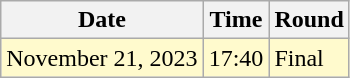<table class="wikitable">
<tr>
<th>Date</th>
<th>Time</th>
<th>Round</th>
</tr>
<tr style=background:lemonchiffon>
<td>November 21, 2023</td>
<td>17:40</td>
<td>Final</td>
</tr>
</table>
